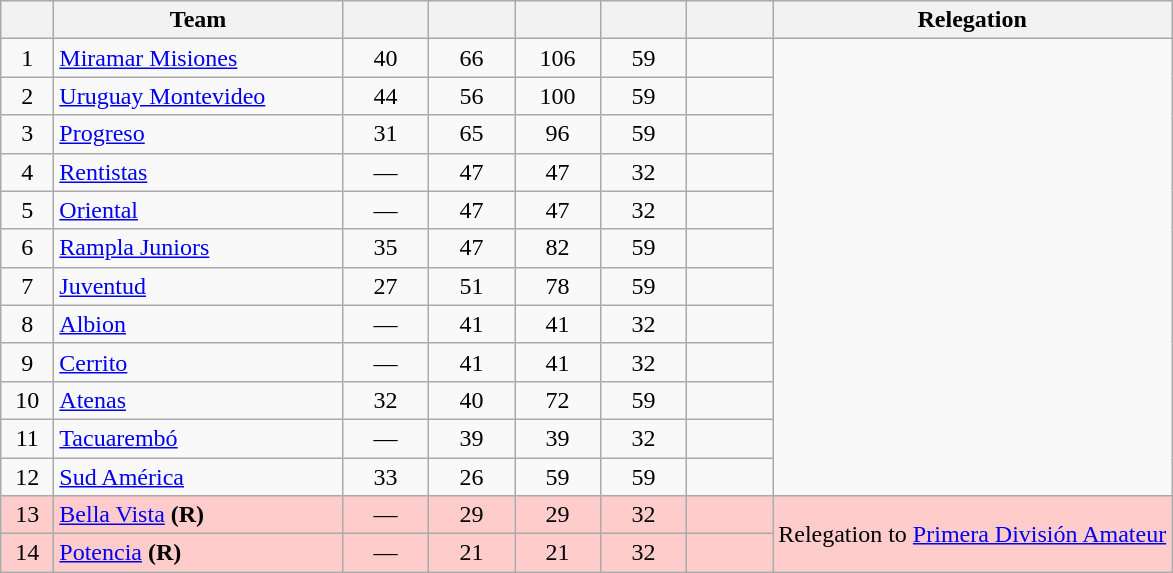<table class="wikitable" style="text-align: center;">
<tr>
<th width=28></th>
<th width=185>Team</th>
<th width=50></th>
<th width=50></th>
<th width=50></th>
<th width=50></th>
<th width=50><br></th>
<th>Relegation</th>
</tr>
<tr>
<td>1</td>
<td align="left"><a href='#'>Miramar Misiones</a></td>
<td>40</td>
<td>66</td>
<td>106</td>
<td>59</td>
<td><strong></strong></td>
<td rowspan=12></td>
</tr>
<tr>
<td>2</td>
<td align="left"><a href='#'>Uruguay Montevideo</a></td>
<td>44</td>
<td>56</td>
<td>100</td>
<td>59</td>
<td><strong></strong></td>
</tr>
<tr>
<td>3</td>
<td align="left"><a href='#'>Progreso</a></td>
<td>31</td>
<td>65</td>
<td>96</td>
<td>59</td>
<td><strong></strong></td>
</tr>
<tr>
<td>4</td>
<td align="left"><a href='#'>Rentistas</a></td>
<td>—</td>
<td>47</td>
<td>47</td>
<td>32</td>
<td><strong></strong></td>
</tr>
<tr>
<td>5</td>
<td align="left"><a href='#'>Oriental</a></td>
<td>—</td>
<td>47</td>
<td>47</td>
<td>32</td>
<td><strong></strong></td>
</tr>
<tr>
<td>6</td>
<td align="left"><a href='#'>Rampla Juniors</a></td>
<td>35</td>
<td>47</td>
<td>82</td>
<td>59</td>
<td><strong></strong></td>
</tr>
<tr>
<td>7</td>
<td align="left"><a href='#'>Juventud</a></td>
<td>27</td>
<td>51</td>
<td>78</td>
<td>59</td>
<td><strong></strong></td>
</tr>
<tr>
<td>8</td>
<td align="left"><a href='#'>Albion</a></td>
<td>—</td>
<td>41</td>
<td>41</td>
<td>32</td>
<td><strong></strong></td>
</tr>
<tr>
<td>9</td>
<td align="left"><a href='#'>Cerrito</a></td>
<td>—</td>
<td>41</td>
<td>41</td>
<td>32</td>
<td><strong></strong></td>
</tr>
<tr>
<td>10</td>
<td align="left"><a href='#'>Atenas</a></td>
<td>32</td>
<td>40</td>
<td>72</td>
<td>59</td>
<td><strong></strong></td>
</tr>
<tr>
<td>11</td>
<td align="left"><a href='#'>Tacuarembó</a></td>
<td>—</td>
<td>39</td>
<td>39</td>
<td>32</td>
<td><strong></strong></td>
</tr>
<tr>
<td>12</td>
<td align="left"><a href='#'>Sud América</a></td>
<td>33</td>
<td>26</td>
<td>59</td>
<td>59</td>
<td><strong></strong></td>
</tr>
<tr bgcolor=#FFCCCC>
<td>13</td>
<td align="left"><a href='#'>Bella Vista</a> <strong>(R)</strong></td>
<td>—</td>
<td>29</td>
<td>29</td>
<td>32</td>
<td><strong></strong></td>
<td rowspan=2>Relegation to <a href='#'>Primera División Amateur</a></td>
</tr>
<tr bgcolor=#FFCCCC>
<td>14</td>
<td align="left"><a href='#'>Potencia</a> <strong>(R)</strong></td>
<td>—</td>
<td>21</td>
<td>21</td>
<td>32</td>
<td><strong></strong></td>
</tr>
</table>
